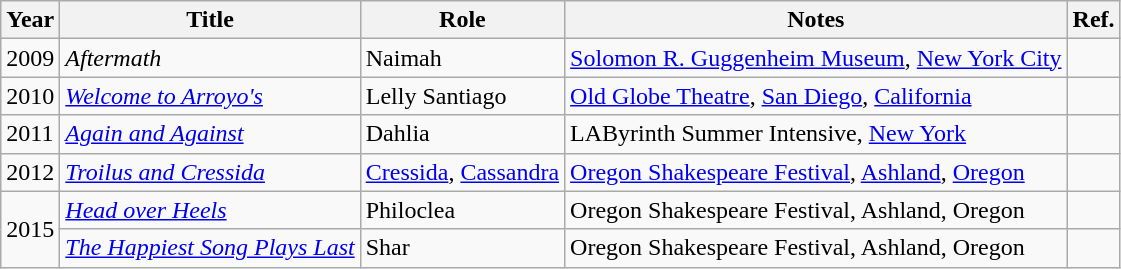<table class="wikitable sortable">
<tr>
<th>Year</th>
<th>Title</th>
<th>Role</th>
<th class="unsortable">Notes</th>
<th class="unsortable">Ref.</th>
</tr>
<tr>
<td>2009</td>
<td><em>Aftermath</em></td>
<td>Naimah</td>
<td><a href='#'>Solomon R. Guggenheim Museum</a>, <a href='#'>New York City</a></td>
<td></td>
</tr>
<tr>
<td>2010</td>
<td><em><a href='#'>Welcome to Arroyo's</a></em></td>
<td>Lelly Santiago</td>
<td><a href='#'>Old Globe Theatre</a>, <a href='#'>San Diego</a>, <a href='#'>California</a></td>
<td></td>
</tr>
<tr>
<td>2011</td>
<td><em><a href='#'>Again and Against</a></em></td>
<td>Dahlia</td>
<td>LAByrinth Summer Intensive, <a href='#'>New York</a></td>
<td></td>
</tr>
<tr>
<td>2012</td>
<td><em><a href='#'>Troilus and Cressida</a></em></td>
<td><a href='#'>Cressida</a>, <a href='#'>Cassandra</a></td>
<td><a href='#'>Oregon Shakespeare Festival</a>, <a href='#'>Ashland</a>, <a href='#'>Oregon</a></td>
<td></td>
</tr>
<tr>
<td rowspan="2">2015</td>
<td><em><a href='#'>Head over Heels</a></em></td>
<td>Philoclea</td>
<td>Oregon Shakespeare Festival, Ashland, Oregon</td>
<td></td>
</tr>
<tr>
<td><em><a href='#'>The Happiest Song Plays Last</a></em></td>
<td>Shar</td>
<td>Oregon Shakespeare Festival, Ashland, Oregon</td>
<td></td>
</tr>
</table>
